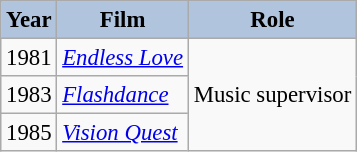<table class="wikitable" style="font-size:95%;">
<tr>
<th style="background:#B0C4DE;">Year</th>
<th style="background:#B0C4DE;">Film</th>
<th style="background:#B0C4DE;">Role</th>
</tr>
<tr>
<td>1981</td>
<td><em><a href='#'>Endless Love</a></em></td>
<td rowspan=3>Music supervisor</td>
</tr>
<tr>
<td>1983</td>
<td><em><a href='#'>Flashdance</a></em></td>
</tr>
<tr>
<td>1985</td>
<td><em><a href='#'>Vision Quest</a></em></td>
</tr>
</table>
